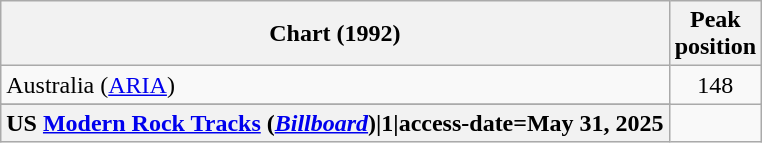<table class="wikitable sortable">
<tr>
<th>Chart (1992)</th>
<th>Peak<br>position</th>
</tr>
<tr>
<td>Australia (<a href='#'>ARIA</a>)</td>
<td align="center">148</td>
</tr>
<tr>
</tr>
<tr>
<th scope="row">US <a href='#'>Modern Rock Tracks</a> (<em><a href='#'>Billboard</a></em>)|1|access-date=May 31, 2025</th>
</tr>
</table>
